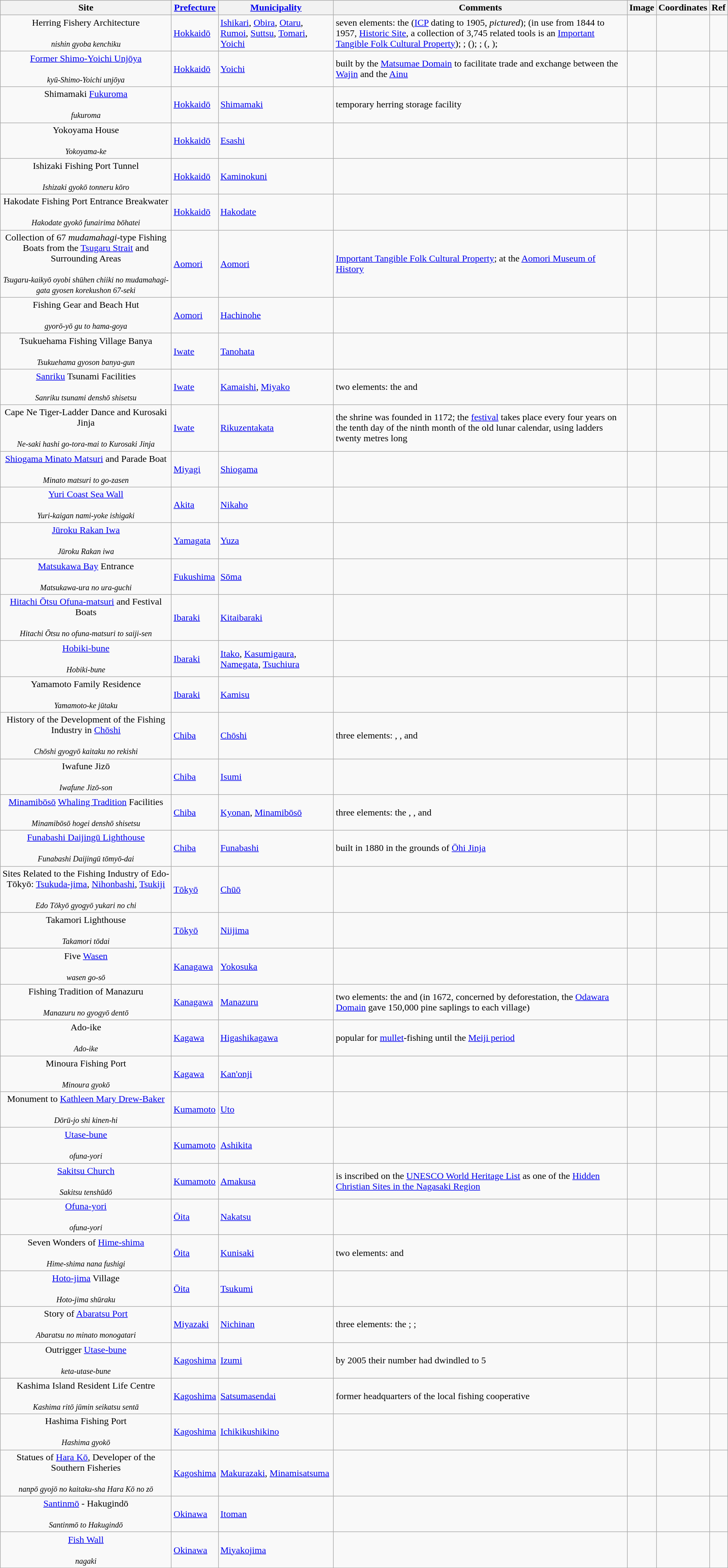<table class="wikitable sortable">
<tr>
<th>Site</th>
<th><a href='#'>Prefecture</a></th>
<th><a href='#'>Municipality</a></th>
<th>Comments</th>
<th>Image</th>
<th>Coordinates</th>
<th>Ref</th>
</tr>
<tr>
<td align="center">Herring Fishery Architecture<br><br><small><em>nishin gyoba kenchiku</em></small></td>
<td><a href='#'>Hokkaidō</a></td>
<td><a href='#'>Ishikari</a>, <a href='#'>Obira</a>, <a href='#'>Otaru</a>, <a href='#'>Rumoi</a>, <a href='#'>Suttsu</a>, <a href='#'>Tomari</a>, <a href='#'>Yoichi</a></td>
<td>seven elements: the  (<a href='#'>ICP</a> dating to 1905, <em>pictured</em>);  (in use from 1844 to 1957, <a href='#'>Historic Site</a>, a collection of 3,745 related tools is an <a href='#'>Important Tangible Folk Cultural Property</a>); ;  (); ;  (, ); </td>
<td></td>
<td></td>
<td> </td>
</tr>
<tr>
<td align="center"><a href='#'>Former Shimo-Yoichi Unjōya</a><br><br><small><em>kyū-Shimo-Yoichi unjōya</em></small></td>
<td><a href='#'>Hokkaidō</a></td>
<td><a href='#'>Yoichi</a></td>
<td>built by the <a href='#'>Matsumae Domain</a> to facilitate trade and exchange between the <a href='#'>Wajin</a> and the <a href='#'>Ainu</a></td>
<td></td>
<td></td>
<td> </td>
</tr>
<tr>
<td align="center">Shimamaki <a href='#'>Fukuroma</a><br><br><small><em>fukuroma</em></small></td>
<td><a href='#'>Hokkaidō</a></td>
<td><a href='#'>Shimamaki</a></td>
<td>temporary herring storage facility</td>
<td></td>
<td></td>
<td> </td>
</tr>
<tr>
<td align="center">Yokoyama House<br><br><small><em>Yokoyama-ke</em></small></td>
<td><a href='#'>Hokkaidō</a></td>
<td><a href='#'>Esashi</a></td>
<td></td>
<td></td>
<td></td>
<td> </td>
</tr>
<tr>
<td align="center">Ishizaki Fishing Port Tunnel<br><br><small><em>Ishizaki gyokō tonneru kōro</em></small></td>
<td><a href='#'>Hokkaidō</a></td>
<td><a href='#'>Kaminokuni</a></td>
<td></td>
<td></td>
<td></td>
<td> </td>
</tr>
<tr>
<td align="center">Hakodate Fishing Port Entrance Breakwater<br><br><small><em>Hakodate gyokō funairima bōhatei</em></small></td>
<td><a href='#'>Hokkaidō</a></td>
<td><a href='#'>Hakodate</a></td>
<td></td>
<td></td>
<td></td>
<td> </td>
</tr>
<tr>
<td align="center">Collection of 67 <em>mudamahagi</em>-type Fishing Boats from the <a href='#'>Tsugaru Strait</a> and Surrounding Areas<br><br><small><em>Tsugaru-kaikyō oyobi shūhen chiiki no mudamahagi-gata gyosen korekushon 67-seki</em></small></td>
<td><a href='#'>Aomori</a></td>
<td><a href='#'>Aomori</a></td>
<td><a href='#'>Important Tangible Folk Cultural Property</a>; at the <a href='#'>Aomori Museum of History</a></td>
<td></td>
<td></td>
<td> </td>
</tr>
<tr>
<td align="center">Fishing Gear and Beach Hut<br><br><small><em>gyorō-yō gu to hama-goya</em></small></td>
<td><a href='#'>Aomori</a></td>
<td><a href='#'>Hachinohe</a></td>
<td></td>
<td></td>
<td></td>
<td> </td>
</tr>
<tr>
<td align="center">Tsukuehama Fishing Village Banya<br><br><small><em>Tsukuehama gyoson banya-gun</em></small></td>
<td><a href='#'>Iwate</a></td>
<td><a href='#'>Tanohata</a></td>
<td></td>
<td></td>
<td></td>
<td> </td>
</tr>
<tr>
<td align="center"><a href='#'>Sanriku</a> Tsunami Facilities<br><br><small><em>Sanriku tsunami denshō shisetsu</em></small></td>
<td><a href='#'>Iwate</a></td>
<td><a href='#'>Kamaishi</a>, <a href='#'>Miyako</a></td>
<td>two elements: the  and </td>
<td></td>
<td></td>
<td> </td>
</tr>
<tr>
<td align="center">Cape Ne Tiger-Ladder Dance and Kurosaki Jinja<br><br><small><em>Ne-saki hashi go-tora-mai to Kurosaki Jinja</em></small></td>
<td><a href='#'>Iwate</a></td>
<td><a href='#'>Rikuzentakata</a></td>
<td>the shrine was founded in 1172; the <a href='#'>festival</a> takes place every four years on the tenth day of the ninth month of the old lunar calendar, using ladders twenty metres long</td>
<td></td>
<td></td>
<td> </td>
</tr>
<tr>
<td align="center"><a href='#'>Shiogama Minato Matsuri</a> and Parade Boat <br><br><small><em>Minato matsuri to go-zasen</em></small></td>
<td><a href='#'>Miyagi</a></td>
<td><a href='#'>Shiogama</a></td>
<td></td>
<td></td>
<td></td>
<td> </td>
</tr>
<tr>
<td align="center"><a href='#'>Yuri Coast Sea Wall</a><br><br><small><em>Yuri-kaigan nami-yoke ishigaki</em></small></td>
<td><a href='#'>Akita</a></td>
<td><a href='#'>Nikaho</a></td>
<td></td>
<td></td>
<td></td>
<td> </td>
</tr>
<tr>
<td align="center"><a href='#'>Jūroku Rakan Iwa</a><br><br><small><em>Jūroku Rakan iwa</em></small></td>
<td><a href='#'>Yamagata</a></td>
<td><a href='#'>Yuza</a></td>
<td></td>
<td></td>
<td></td>
<td> </td>
</tr>
<tr>
<td align="center"><a href='#'>Matsukawa Bay</a> Entrance<br><br><small><em>Matsukawa-ura no ura-guchi</em></small></td>
<td><a href='#'>Fukushima</a></td>
<td><a href='#'>Sōma</a></td>
<td></td>
<td></td>
<td></td>
<td> </td>
</tr>
<tr>
<td align="center"><a href='#'>Hitachi Ōtsu Ofuna-matsuri</a> and Festival Boats<br><br><small><em>Hitachi Ōtsu no ofuna-matsuri to saiji-sen</em></small></td>
<td><a href='#'>Ibaraki</a></td>
<td><a href='#'>Kitaibaraki</a></td>
<td></td>
<td></td>
<td></td>
<td> </td>
</tr>
<tr>
<td align="center"><a href='#'>Hobiki-bune</a><br><br><small><em>Hobiki-bune</em></small></td>
<td><a href='#'>Ibaraki</a></td>
<td><a href='#'>Itako</a>, <a href='#'>Kasumigaura</a>, <a href='#'>Namegata</a>, <a href='#'>Tsuchiura</a></td>
<td></td>
<td></td>
<td></td>
<td> </td>
</tr>
<tr>
<td align="center">Yamamoto Family Residence<br><br><small><em>Yamamoto-ke jūtaku</em></small></td>
<td><a href='#'>Ibaraki</a></td>
<td><a href='#'>Kamisu</a></td>
<td></td>
<td></td>
<td></td>
<td> </td>
</tr>
<tr>
<td align="center">History of the Development of the Fishing Industry in <a href='#'>Chōshi</a><br><br><small><em>Chōshi gyogyō kaitaku no rekishi</em></small></td>
<td><a href='#'>Chiba</a></td>
<td><a href='#'>Chōshi</a></td>
<td>three elements: , , and </td>
<td></td>
<td></td>
<td> </td>
</tr>
<tr>
<td align="center">Iwafune Jizō<br><br><small><em>Iwafune Jizō-son</em></small></td>
<td><a href='#'>Chiba</a></td>
<td><a href='#'>Isumi</a></td>
<td></td>
<td></td>
<td></td>
<td> </td>
</tr>
<tr>
<td align="center"><a href='#'>Minamibōsō</a> <a href='#'>Whaling Tradition</a> Facilities<br><br><small><em>Minamibōsō hogei denshō shisetsu</em></small></td>
<td><a href='#'>Chiba</a></td>
<td><a href='#'>Kyonan</a>, <a href='#'>Minamibōsō</a></td>
<td>three elements: the , , and </td>
<td></td>
<td></td>
<td> </td>
</tr>
<tr>
<td align="center"><a href='#'>Funabashi Daijingū Lighthouse</a><br><br><small><em>Funabashi Daijingū tōmyō-dai</em></small></td>
<td><a href='#'>Chiba</a></td>
<td><a href='#'>Funabashi</a></td>
<td>built in 1880 in the grounds of <a href='#'>Ōhi Jinja</a></td>
<td></td>
<td></td>
<td> </td>
</tr>
<tr>
<td align="center">Sites Related to the Fishing Industry of Edo-Tōkyō: <a href='#'>Tsukuda-jima</a>, <a href='#'>Nihonbashi</a>, <a href='#'>Tsukiji</a> <br><br><small><em>Edo Tōkyō gyogyō yukari no chi</em></small></td>
<td><a href='#'>Tōkyō</a></td>
<td><a href='#'>Chūō</a></td>
<td></td>
<td></td>
<td></td>
<td> </td>
</tr>
<tr>
<td align="center">Takamori Lighthouse<br><br><small><em>Takamori tōdai</em></small></td>
<td><a href='#'>Tōkyō</a></td>
<td><a href='#'>Niijima</a></td>
<td></td>
<td></td>
<td></td>
<td> </td>
</tr>
<tr>
<td align="center">Five <a href='#'>Wasen</a><br><br><small><em>wasen go-sō</em></small></td>
<td><a href='#'>Kanagawa</a></td>
<td><a href='#'>Yokosuka</a></td>
<td></td>
<td></td>
<td></td>
<td> </td>
</tr>
<tr>
<td align="center">Fishing Tradition of Manazuru<br><br><small><em>Manazuru no gyogyō dentō</em></small></td>
<td><a href='#'>Kanagawa</a></td>
<td><a href='#'>Manazuru</a></td>
<td>two elements: the  and  (in 1672, concerned by deforestation, the <a href='#'>Odawara Domain</a> gave 150,000 pine saplings to each village)</td>
<td></td>
<td></td>
<td> </td>
</tr>
<tr>
<td align="center">Ado-ike<br><br><small><em>Ado-ike</em></small></td>
<td><a href='#'>Kagawa</a></td>
<td><a href='#'>Higashikagawa</a></td>
<td>popular for <a href='#'>mullet</a>-fishing until the <a href='#'>Meiji period</a></td>
<td></td>
<td></td>
<td> </td>
</tr>
<tr>
<td align="center">Minoura Fishing Port<br><br><small><em>Minoura gyokō</em></small></td>
<td><a href='#'>Kagawa</a></td>
<td><a href='#'>Kan'onji</a></td>
<td></td>
<td></td>
<td></td>
<td> </td>
</tr>
<tr>
<td align="center">Monument to <a href='#'>Kathleen Mary Drew-Baker</a><br><br><small><em>Dōrū-jo shi kinen-hi</em></small></td>
<td><a href='#'>Kumamoto</a></td>
<td><a href='#'>Uto</a></td>
<td></td>
<td></td>
<td></td>
<td> </td>
</tr>
<tr>
<td align="center"><a href='#'>Utase-bune</a><br><br><small><em>ofuna-yori</em></small></td>
<td><a href='#'>Kumamoto</a></td>
<td><a href='#'>Ashikita</a></td>
<td></td>
<td></td>
<td></td>
<td> </td>
</tr>
<tr>
<td align="center"><a href='#'>Sakitsu Church</a><br><br><small><em>Sakitsu tenshūdō</em></small></td>
<td><a href='#'>Kumamoto</a></td>
<td><a href='#'>Amakusa</a></td>
<td> is inscribed on the <a href='#'>UNESCO World Heritage List</a> as one of the <a href='#'>Hidden Christian Sites in the Nagasaki Region</a></td>
<td></td>
<td></td>
<td> </td>
</tr>
<tr>
<td align="center"><a href='#'>Ofuna-yori</a><br><br><small><em>ofuna-yori</em></small></td>
<td><a href='#'>Ōita</a></td>
<td><a href='#'>Nakatsu</a></td>
<td></td>
<td></td>
<td></td>
<td> </td>
</tr>
<tr>
<td align="center">Seven Wonders of <a href='#'>Hime-shima</a><br><br><small><em>Hime-shima nana fushigi</em></small></td>
<td><a href='#'>Ōita</a></td>
<td><a href='#'>Kunisaki</a></td>
<td>two elements:  and </td>
<td></td>
<td></td>
<td> </td>
</tr>
<tr>
<td align="center"><a href='#'>Hoto-jima</a> Village<br><br><small><em>Hoto-jima shūraku</em></small></td>
<td><a href='#'>Ōita</a></td>
<td><a href='#'>Tsukumi</a></td>
<td></td>
<td></td>
<td></td>
<td> </td>
</tr>
<tr>
<td align="center">Story of <a href='#'>Abaratsu Port</a><br><br><small><em>Abaratsu no minato monogatari</em></small></td>
<td><a href='#'>Miyazaki</a></td>
<td><a href='#'>Nichinan</a></td>
<td>three elements: the ; ; </td>
<td></td>
<td></td>
<td> </td>
</tr>
<tr>
<td align="center">Outrigger <a href='#'>Utase-bune</a><br><br><small><em>keta-utase-bune</em></small></td>
<td><a href='#'>Kagoshima</a></td>
<td><a href='#'>Izumi</a></td>
<td>by 2005 their number had dwindled to 5</td>
<td></td>
<td></td>
<td> </td>
</tr>
<tr>
<td align="center">Kashima Island Resident Life Centre<br><br><small><em>Kashima ritō jūmin seikatsu sentā</em></small></td>
<td><a href='#'>Kagoshima</a></td>
<td><a href='#'>Satsumasendai</a></td>
<td>former headquarters of the local fishing cooperative</td>
<td></td>
<td></td>
<td> </td>
</tr>
<tr>
<td align="center">Hashima Fishing Port<br><br><small><em>Hashima gyokō</em></small></td>
<td><a href='#'>Kagoshima</a></td>
<td><a href='#'>Ichikikushikino</a></td>
<td></td>
<td></td>
<td></td>
<td> </td>
</tr>
<tr>
<td align="center">Statues of <a href='#'>Hara Kō</a>, Developer of the Southern Fisheries<br><br><small><em>nanpō gyojō no kaitaku-sha Hara Kō no zō</em></small></td>
<td><a href='#'>Kagoshima</a></td>
<td><a href='#'>Makurazaki</a>, <a href='#'>Minamisatsuma</a></td>
<td></td>
<td></td>
<td></td>
<td> </td>
</tr>
<tr>
<td align="center"><a href='#'>Santinmō</a> - Hakugindō<br><br><small><em>Santinmō to Hakugindō</em></small></td>
<td><a href='#'>Okinawa</a></td>
<td><a href='#'>Itoman</a></td>
<td></td>
<td></td>
<td></td>
<td> </td>
</tr>
<tr>
<td align="center"><a href='#'>Fish Wall</a><br><br><small><em>nagaki</em></small></td>
<td><a href='#'>Okinawa</a></td>
<td><a href='#'>Miyakojima</a></td>
<td></td>
<td></td>
<td></td>
<td> </td>
</tr>
<tr>
</tr>
</table>
